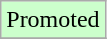<table class="wikitable">
<tr width=10px bgcolor="#ccffcc">
<td>Promoted</td>
</tr>
<tr>
</tr>
</table>
